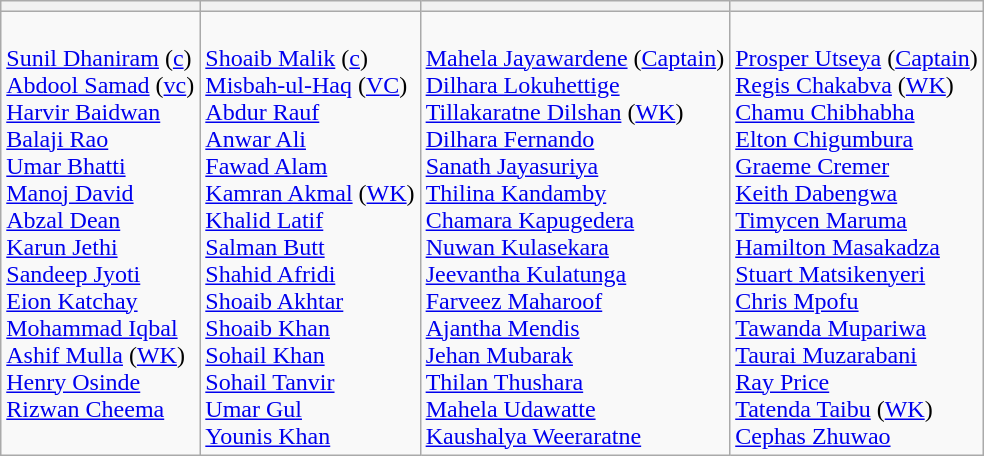<table class="wikitable">
<tr>
<th></th>
<th></th>
<th></th>
<th></th>
</tr>
<tr>
<td valign=top><br><a href='#'>Sunil Dhaniram</a> (<a href='#'>c</a>)<br>
<a href='#'>Abdool Samad</a> (<a href='#'>vc</a>)<br>
<a href='#'>Harvir Baidwan</a><br>
<a href='#'>Balaji Rao</a><br>
<a href='#'>Umar Bhatti</a><br>
<a href='#'>Manoj David</a><br>
<a href='#'>Abzal Dean</a><br>
<a href='#'>Karun Jethi</a><br>
<a href='#'>Sandeep Jyoti</a><br>
<a href='#'>Eion Katchay</a><br>
<a href='#'>Mohammad Iqbal</a><br>
<a href='#'>Ashif Mulla</a> (<a href='#'>WK</a>)<br>
<a href='#'>Henry Osinde</a><br>
<a href='#'>Rizwan Cheema</a><br></td>
<td valign=top><br><a href='#'>Shoaib Malik</a> (<a href='#'>c</a>)<br>
<a href='#'>Misbah-ul-Haq</a> (<a href='#'>VC</a>)<br>
<a href='#'>Abdur Rauf</a><br>
<a href='#'>Anwar Ali</a><br>
<a href='#'>Fawad Alam</a><br>
<a href='#'>Kamran Akmal</a> (<a href='#'>WK</a>)<br>
<a href='#'>Khalid Latif</a><br>
<a href='#'>Salman Butt</a><br>
<a href='#'>Shahid Afridi</a><br>
<a href='#'>Shoaib Akhtar</a><br>
<a href='#'>Shoaib Khan</a><br>
<a href='#'>Sohail Khan</a><br>
<a href='#'>Sohail Tanvir</a><br>
<a href='#'>Umar Gul</a><br>
<a href='#'>Younis Khan</a><br></td>
<td valign=top><br><a href='#'>Mahela Jayawardene</a> (<a href='#'>Captain</a>)<br>
<a href='#'>Dilhara Lokuhettige</a><br>
<a href='#'>Tillakaratne Dilshan</a> (<a href='#'>WK</a>)<br>
<a href='#'>Dilhara Fernando</a><br>
<a href='#'>Sanath Jayasuriya</a><br>
<a href='#'>Thilina Kandamby</a><br>
<a href='#'>Chamara Kapugedera</a><br>
<a href='#'>Nuwan Kulasekara</a><br>
<a href='#'>Jeevantha Kulatunga</a><br>
<a href='#'>Farveez Maharoof</a><br>
<a href='#'>Ajantha Mendis</a><br>
<a href='#'>Jehan Mubarak</a><br>
<a href='#'>Thilan Thushara</a><br>
<a href='#'>Mahela Udawatte</a><br>
<a href='#'>Kaushalya Weeraratne</a><br></td>
<td valign=top><br><a href='#'>Prosper Utseya</a> (<a href='#'>Captain</a>)<br>
<a href='#'>Regis Chakabva</a> (<a href='#'>WK</a>)<br>
<a href='#'>Chamu Chibhabha</a><br>
<a href='#'>Elton Chigumbura</a><br>
<a href='#'>Graeme Cremer</a><br>
<a href='#'>Keith Dabengwa</a><br>
<a href='#'>Timycen Maruma</a><br>
<a href='#'>Hamilton Masakadza</a><br>
<a href='#'>Stuart Matsikenyeri</a><br>
<a href='#'>Chris Mpofu</a><br>
<a href='#'>Tawanda Mupariwa</a><br>
<a href='#'>Taurai Muzarabani</a><br>
<a href='#'>Ray Price</a><br>
<a href='#'>Tatenda Taibu</a> (<a href='#'>WK</a>)<br>
<a href='#'>Cephas Zhuwao</a></td>
</tr>
</table>
